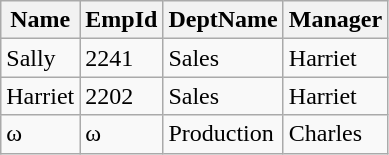<table class="wikitable">
<tr>
<th>Name</th>
<th>EmpId</th>
<th>DeptName</th>
<th>Manager</th>
</tr>
<tr>
<td>Sally</td>
<td>2241</td>
<td>Sales</td>
<td>Harriet</td>
</tr>
<tr>
<td>Harriet</td>
<td>2202</td>
<td>Sales</td>
<td>Harriet</td>
</tr>
<tr>
<td>ω</td>
<td>ω</td>
<td>Production</td>
<td>Charles</td>
</tr>
</table>
